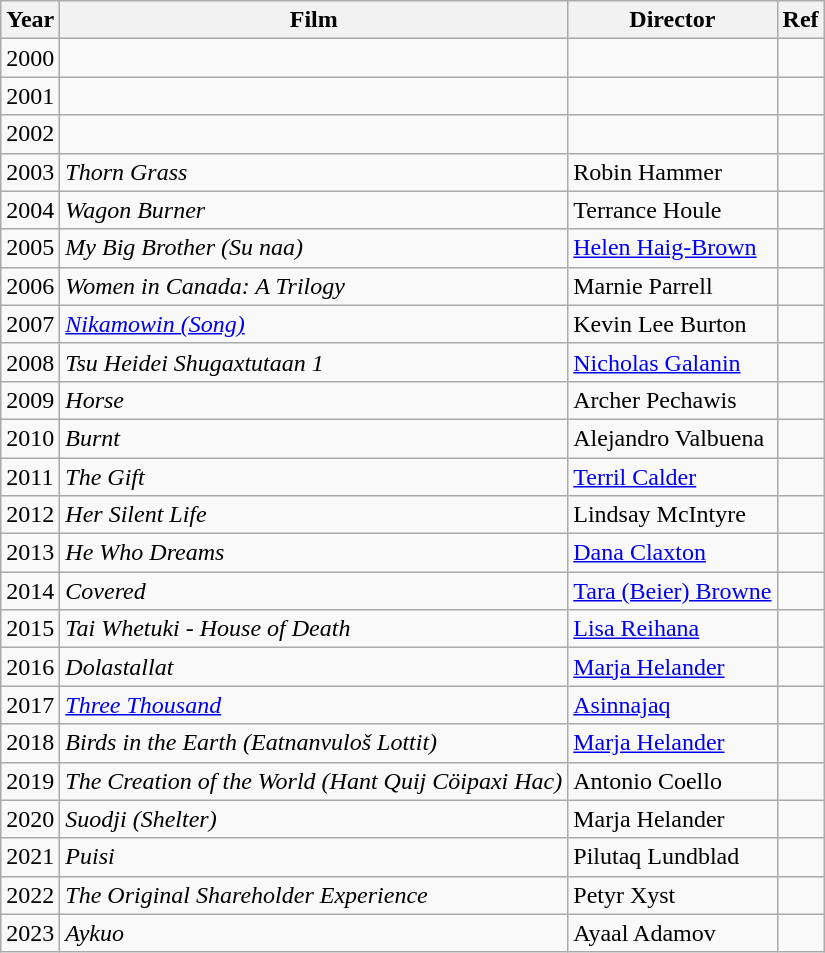<table class="wikitable">
<tr>
<th>Year</th>
<th>Film</th>
<th>Director</th>
<th>Ref</th>
</tr>
<tr>
<td>2000</td>
<td></td>
<td></td>
<td></td>
</tr>
<tr>
<td>2001</td>
<td></td>
<td></td>
<td></td>
</tr>
<tr>
<td>2002</td>
<td></td>
<td></td>
<td></td>
</tr>
<tr>
<td>2003</td>
<td><em>Thorn Grass</em></td>
<td>Robin Hammer</td>
<td></td>
</tr>
<tr>
<td>2004</td>
<td><em>Wagon Burner</em></td>
<td>Terrance Houle</td>
<td></td>
</tr>
<tr>
<td>2005</td>
<td><em>My Big Brother (Su naa)</em></td>
<td><a href='#'>Helen Haig-Brown</a></td>
<td></td>
</tr>
<tr>
<td>2006</td>
<td><em>Women in Canada: A Trilogy</em></td>
<td>Marnie Parrell</td>
<td></td>
</tr>
<tr>
<td>2007</td>
<td><em><a href='#'>Nikamowin (Song)</a></em></td>
<td>Kevin Lee Burton</td>
<td></td>
</tr>
<tr>
<td>2008</td>
<td><em>Tsu Heidei Shugaxtutaan 1</em></td>
<td><a href='#'>Nicholas Galanin</a></td>
<td></td>
</tr>
<tr>
<td>2009</td>
<td><em>Horse</em></td>
<td>Archer Pechawis</td>
<td></td>
</tr>
<tr>
<td>2010</td>
<td><em>Burnt</em></td>
<td>Alejandro Valbuena</td>
<td></td>
</tr>
<tr>
<td>2011</td>
<td><em>The Gift</em></td>
<td><a href='#'>Terril Calder</a></td>
</tr>
<tr>
<td>2012</td>
<td><em>Her Silent Life</em></td>
<td>Lindsay McIntyre</td>
<td></td>
</tr>
<tr>
<td>2013</td>
<td><em>He Who Dreams</em></td>
<td><a href='#'>Dana Claxton</a></td>
<td></td>
</tr>
<tr>
<td>2014</td>
<td><em>Covered</em></td>
<td><a href='#'>Tara (Beier) Browne</a></td>
<td></td>
</tr>
<tr>
<td>2015</td>
<td><em>Tai Whetuki - House of Death</em></td>
<td><a href='#'>Lisa Reihana</a></td>
<td></td>
</tr>
<tr>
<td>2016</td>
<td><em>Dolastallat</em></td>
<td><a href='#'>Marja Helander</a></td>
<td></td>
</tr>
<tr>
<td>2017</td>
<td><em><a href='#'>Three Thousand</a></em></td>
<td><a href='#'>Asinnajaq</a></td>
<td></td>
</tr>
<tr>
<td>2018</td>
<td><em>Birds in the Earth (Eatnanvuloš Lottit)</em></td>
<td><a href='#'>Marja Helander</a></td>
<td></td>
</tr>
<tr>
<td>2019</td>
<td><em>The Creation of the World (Hant Quij Cöipaxi Hac)</em></td>
<td>Antonio Coello</td>
<td></td>
</tr>
<tr>
<td>2020</td>
<td><em>Suodji (Shelter)</em></td>
<td>Marja Helander</td>
<td></td>
</tr>
<tr>
<td>2021</td>
<td><em>Puisi</em></td>
<td>Pilutaq Lundblad</td>
<td></td>
</tr>
<tr>
<td>2022</td>
<td><em>The Original Shareholder Experience</em></td>
<td>Petyr Xyst</td>
<td></td>
</tr>
<tr>
<td>2023</td>
<td><em>Aykuo</em></td>
<td>Ayaal Adamov</td>
<td></td>
</tr>
</table>
